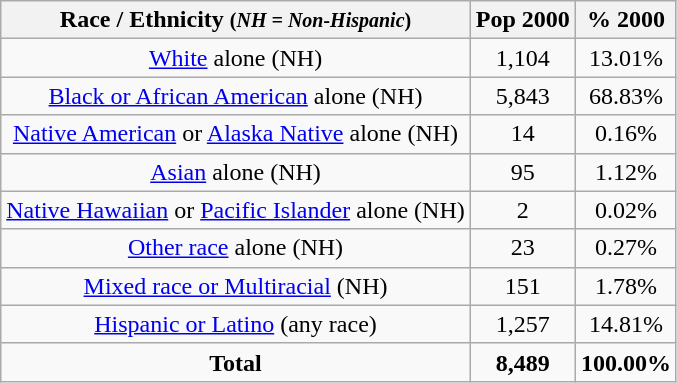<table class="wikitable" style="text-align:center;">
<tr>
<th>Race / Ethnicity <small>(<em>NH = Non-Hispanic</em>)</small></th>
<th>Pop 2000</th>
<th>% 2000</th>
</tr>
<tr>
<td><a href='#'>White</a> alone (NH)</td>
<td>1,104</td>
<td>13.01%</td>
</tr>
<tr>
<td><a href='#'>Black or African American</a> alone (NH)</td>
<td>5,843</td>
<td>68.83%</td>
</tr>
<tr>
<td><a href='#'>Native American</a> or <a href='#'>Alaska Native</a> alone (NH)</td>
<td>14</td>
<td>0.16%</td>
</tr>
<tr>
<td><a href='#'>Asian</a> alone (NH)</td>
<td>95</td>
<td>1.12%</td>
</tr>
<tr>
<td><a href='#'>Native Hawaiian</a> or <a href='#'>Pacific Islander</a> alone (NH)</td>
<td>2</td>
<td>0.02%</td>
</tr>
<tr>
<td><a href='#'>Other race</a> alone (NH)</td>
<td>23</td>
<td>0.27%</td>
</tr>
<tr>
<td><a href='#'>Mixed race or Multiracial</a> (NH)</td>
<td>151</td>
<td>1.78%</td>
</tr>
<tr>
<td><a href='#'>Hispanic or Latino</a> (any race)</td>
<td>1,257</td>
<td>14.81%</td>
</tr>
<tr>
<td><strong>Total</strong></td>
<td><strong>8,489</strong></td>
<td><strong>100.00%</strong></td>
</tr>
</table>
